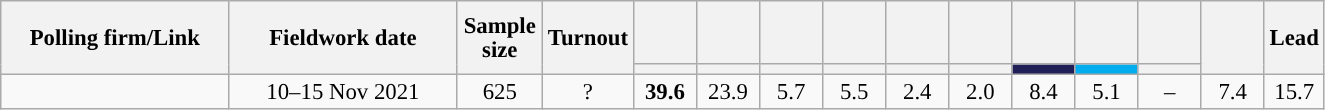<table class="wikitable sortable mw-datatable" style="text-align:center;font-size:95%;line-height:16px;">
<tr style="height:42px;">
<th style="width:145px;" rowspan="2">Polling firm/Link</th>
<th style="width:145px;" rowspan="2">Fieldwork date</th>
<th class="unsortable" style="width:50px;" rowspan="2">Sample size</th>
<th class="unsortable" style="width:45px;" rowspan="2">Turnout</th>
<th class="sortable" style="width:35px;"></th>
<th class="sortable" style="width:35px;"></th>
<th class="sortable" style="width:35px;"></th>
<th class="sortable" style="width:35px;"></th>
<th class="sortable" style="width:35px;"></th>
<th class="sortable" style="width:35px;"></th>
<th class="sortable" style="width:35px;"></th>
<th class="sortable" style="width:35px;"></th>
<th class="sortable" style="width:35px;"></th>
<th class="unsortable" style="width:35px;" rowspan="2"></th>
<th class="unsortable" style="width:30px;" rowspan="2">Lead</th>
</tr>
<tr>
<th class="sortable" style="background:"></th>
<th class="sortable" style="background:"></th>
<th class="sortable" style="background:"></th>
<th class="sortable" style="background:"></th>
<th class="sortable" style="background:"></th>
<th class="sortable" style="background:"></th>
<th class="sortable" style="background:#202056;"></th>
<th class="sortable" style="background:#00ADEF;"></th>
<th class="sortable" style="background:"></th>
</tr>
<tr>
<td></td>
<td>10–15 Nov 2021</td>
<td>625</td>
<td>?</td>
<td><strong>39.6</strong></td>
<td>23.9</td>
<td>5.7</td>
<td>5.5</td>
<td>2.4</td>
<td>2.0</td>
<td>8.4</td>
<td>5.1</td>
<td>–</td>
<td>7.4</td>
<td style="background:">15.7</td>
</tr>
</table>
